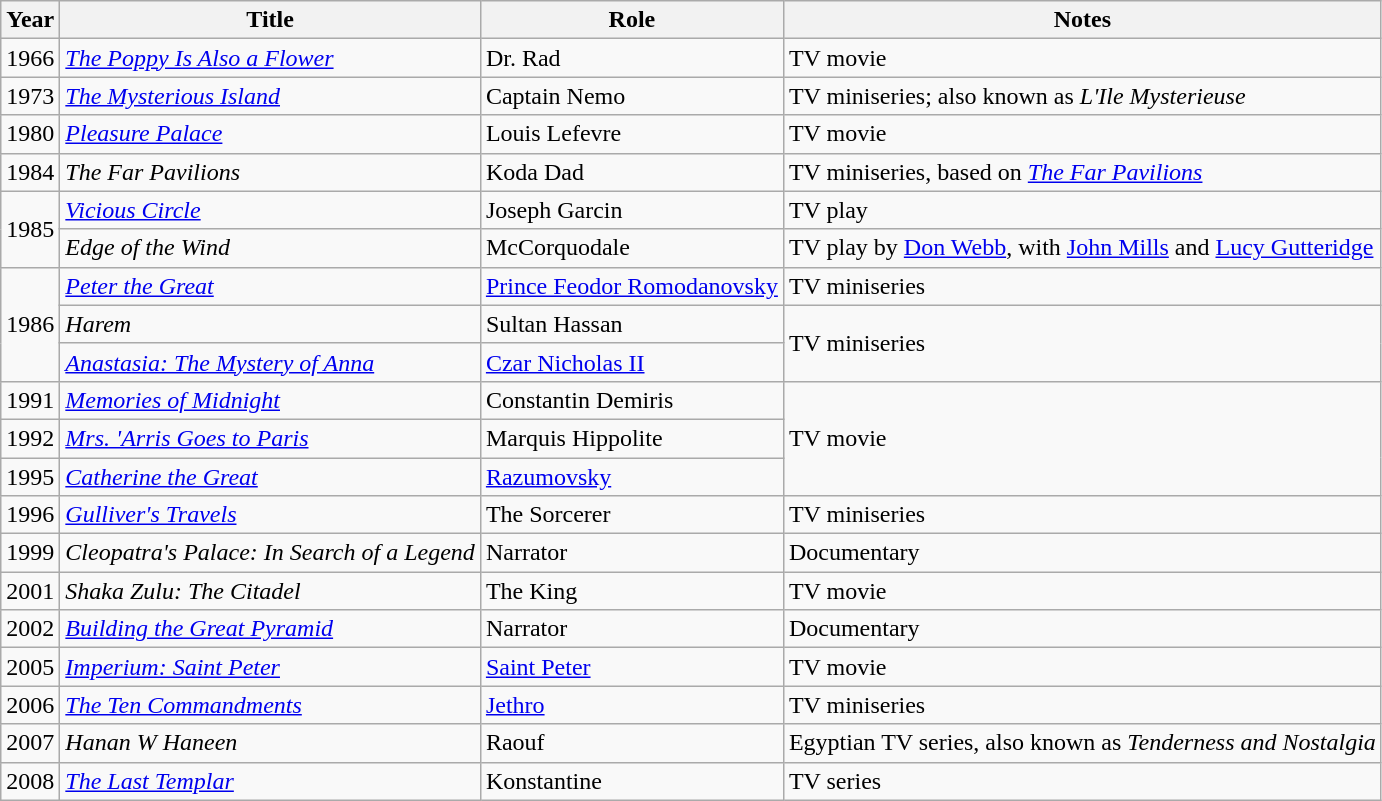<table class="wikitable sortable">
<tr>
<th>Year</th>
<th>Title</th>
<th>Role</th>
<th class="unsortable">Notes</th>
</tr>
<tr>
<td>1966</td>
<td><em><a href='#'>The Poppy Is Also a Flower</a></em></td>
<td>Dr. Rad</td>
<td>TV movie</td>
</tr>
<tr>
<td>1973</td>
<td><em><a href='#'>The Mysterious Island</a></em></td>
<td>Captain Nemo</td>
<td>TV miniseries; also known as <em>L'Ile Mysterieuse</em></td>
</tr>
<tr>
<td>1980</td>
<td><em><a href='#'>Pleasure Palace</a></em></td>
<td>Louis Lefevre</td>
<td>TV movie</td>
</tr>
<tr>
<td>1984</td>
<td><em>The Far Pavilions</em></td>
<td>Koda Dad</td>
<td>TV miniseries, based on <em><a href='#'>The Far Pavilions</a></em></td>
</tr>
<tr>
<td rowspan=2>1985</td>
<td><em><a href='#'>Vicious Circle</a></em></td>
<td>Joseph Garcin</td>
<td>TV play</td>
</tr>
<tr>
<td><em>Edge of the Wind</em></td>
<td>McCorquodale</td>
<td>TV play by <a href='#'>Don Webb</a>, with <a href='#'>John Mills</a> and <a href='#'>Lucy Gutteridge</a></td>
</tr>
<tr>
<td rowspan=3>1986</td>
<td><em><a href='#'>Peter the Great</a></em></td>
<td><a href='#'>Prince Feodor Romodanovsky</a></td>
<td>TV miniseries</td>
</tr>
<tr>
<td><em>Harem</em></td>
<td>Sultan Hassan</td>
<td rowspan="2">TV miniseries</td>
</tr>
<tr>
<td><em><a href='#'>Anastasia: The Mystery of Anna</a></em></td>
<td><a href='#'>Czar Nicholas II</a></td>
</tr>
<tr>
<td>1991</td>
<td><em><a href='#'>Memories of Midnight</a></em></td>
<td>Constantin Demiris</td>
<td rowspan="3">TV movie</td>
</tr>
<tr>
<td>1992</td>
<td><em><a href='#'>Mrs. 'Arris Goes to Paris</a></em></td>
<td>Marquis Hippolite</td>
</tr>
<tr>
<td>1995</td>
<td><em><a href='#'>Catherine the Great</a></em></td>
<td><a href='#'>Razumovsky</a></td>
</tr>
<tr>
<td>1996</td>
<td><em><a href='#'>Gulliver's Travels</a></em></td>
<td>The Sorcerer</td>
<td>TV miniseries</td>
</tr>
<tr>
<td>1999</td>
<td><em>Cleopatra's Palace: In Search of a Legend</em></td>
<td>Narrator</td>
<td>Documentary</td>
</tr>
<tr>
<td>2001</td>
<td><em>Shaka Zulu: The Citadel</em></td>
<td>The King</td>
<td>TV movie</td>
</tr>
<tr>
<td>2002</td>
<td><em><a href='#'>Building the Great Pyramid</a></em></td>
<td>Narrator</td>
<td>Documentary</td>
</tr>
<tr>
<td>2005</td>
<td><em><a href='#'>Imperium: Saint Peter</a></em></td>
<td><a href='#'>Saint Peter</a></td>
<td>TV movie</td>
</tr>
<tr>
<td>2006</td>
<td><em><a href='#'>The Ten Commandments</a></em></td>
<td><a href='#'>Jethro</a></td>
<td>TV miniseries</td>
</tr>
<tr Prince -painter 'Canon'>
<td>2007</td>
<td><em>Hanan W Haneen</em></td>
<td>Raouf</td>
<td>Egyptian TV series, also known as <em>Tenderness and Nostalgia</em></td>
</tr>
<tr>
<td>2008</td>
<td><em><a href='#'>The Last Templar</a></em></td>
<td>Konstantine</td>
<td>TV series</td>
</tr>
</table>
